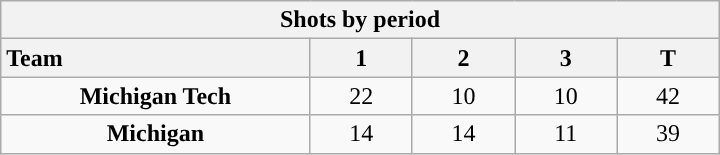<table class="wikitable" style="width:30em; text-align:right;">
<tr>
<th colspan=5>Shots by period</th>
</tr>
<tr>
<th style="width:10em; text-align:left;">Team</th>
<th style="width:3em;">1</th>
<th style="width:3em;">2</th>
<th style="width:3em;">3</th>
<th style="width:3em;">T</th>
</tr>
<tr>
<td align=center><strong>Michigan Tech</strong></td>
<td align=center>22</td>
<td align=center>10</td>
<td align=center>10</td>
<td align=center>42</td>
</tr>
<tr>
<td align=center><strong>Michigan</strong></td>
<td align=center>14</td>
<td align=center>14</td>
<td align=center>11</td>
<td align=center>39</td>
</tr>
</table>
